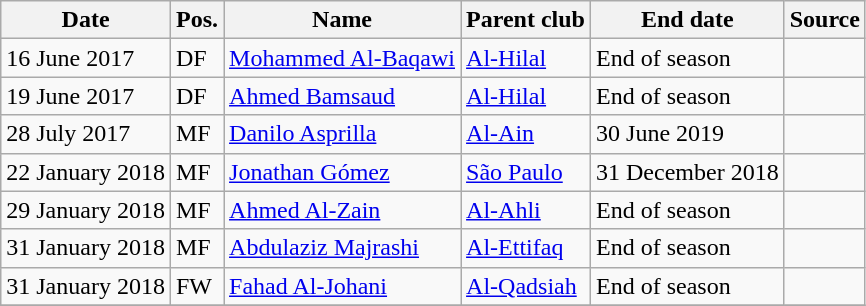<table class="wikitable" style="text-align:left">
<tr>
<th>Date</th>
<th>Pos.</th>
<th>Name</th>
<th>Parent club</th>
<th>End date</th>
<th>Source</th>
</tr>
<tr>
<td>16 June 2017</td>
<td>DF</td>
<td> <a href='#'>Mohammed Al-Baqawi</a></td>
<td> <a href='#'>Al-Hilal</a></td>
<td>End of season</td>
<td></td>
</tr>
<tr>
<td>19 June 2017</td>
<td>DF</td>
<td> <a href='#'>Ahmed Bamsaud</a></td>
<td> <a href='#'>Al-Hilal</a></td>
<td>End of season</td>
<td></td>
</tr>
<tr>
<td>28 July 2017</td>
<td>MF</td>
<td> <a href='#'>Danilo Asprilla</a></td>
<td> <a href='#'>Al-Ain</a></td>
<td>30 June 2019</td>
<td></td>
</tr>
<tr>
<td>22 January 2018</td>
<td>MF</td>
<td> <a href='#'>Jonathan Gómez</a></td>
<td> <a href='#'>São Paulo</a></td>
<td>31 December 2018</td>
<td></td>
</tr>
<tr>
<td>29 January 2018</td>
<td>MF</td>
<td> <a href='#'>Ahmed Al-Zain</a></td>
<td> <a href='#'>Al-Ahli</a></td>
<td>End of season</td>
<td></td>
</tr>
<tr>
<td>31 January 2018</td>
<td>MF</td>
<td> <a href='#'>Abdulaziz Majrashi</a></td>
<td> <a href='#'>Al-Ettifaq</a></td>
<td>End of season</td>
<td></td>
</tr>
<tr>
<td>31 January 2018</td>
<td>FW</td>
<td> <a href='#'>Fahad Al-Johani</a></td>
<td> <a href='#'>Al-Qadsiah</a></td>
<td>End of season</td>
<td></td>
</tr>
<tr>
</tr>
</table>
